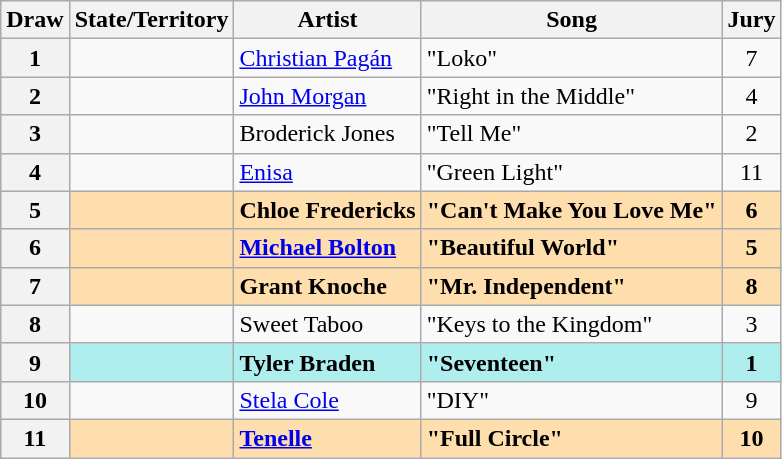<table class="wikitable sortable plainrowheaders">
<tr>
<th scope="col">Draw</th>
<th scope="col">State/Territory</th>
<th scope="col">Artist</th>
<th scope="col">Song</th>
<th scope="col">Jury</th>
</tr>
<tr>
<th scope="row" style="text-align:center">1</th>
<td></td>
<td><a href='#'>Christian Pagán</a></td>
<td>"Loko"</td>
<td align="center">7</td>
</tr>
<tr>
<th scope="row" style="text-align:center">2</th>
<td></td>
<td><a href='#'>John Morgan</a></td>
<td>"Right in the Middle"</td>
<td align="center">4</td>
</tr>
<tr>
<th scope="row" style="text-align:center">3</th>
<td></td>
<td>Broderick Jones</td>
<td>"Tell Me"</td>
<td align="center">2</td>
</tr>
<tr>
<th scope="row" style="text-align:center">4</th>
<td></td>
<td><a href='#'>Enisa</a></td>
<td>"Green Light"</td>
<td align="center">11</td>
</tr>
<tr style="font-weight:bold; background:navajowhite">
<th scope="row" style="text-align:center">5</th>
<td></td>
<td>Chloe Fredericks</td>
<td>"Can't Make You Love Me"</td>
<td align="center">6</td>
</tr>
<tr style="font-weight:bold; background:navajowhite">
<th scope="row" style="text-align:center">6</th>
<td></td>
<td><a href='#'>Michael Bolton</a></td>
<td>"Beautiful World"</td>
<td align="center">5</td>
</tr>
<tr style="font-weight:bold; background:navajowhite">
<th scope="row" style="text-align:center">7</th>
<td></td>
<td>Grant Knoche</td>
<td>"Mr. Independent"</td>
<td align="center">8</td>
</tr>
<tr>
<th scope="row" style="text-align:center">8</th>
<td></td>
<td>Sweet Taboo</td>
<td>"Keys to the Kingdom"</td>
<td align="center">3</td>
</tr>
<tr style="font-weight:bold; background:paleturquoise">
<th scope="row" style="text-align:center">9</th>
<td></td>
<td>Tyler Braden</td>
<td>"Seventeen"</td>
<td align="center">1</td>
</tr>
<tr>
<th scope="row" style="text-align:center">10</th>
<td></td>
<td><a href='#'>Stela Cole</a></td>
<td>"DIY"</td>
<td align="center">9</td>
</tr>
<tr style="font-weight:bold; background:navajowhite">
<th scope="row" style="text-align:center">11</th>
<td></td>
<td><a href='#'>Tenelle</a></td>
<td>"Full Circle"</td>
<td align="center">10</td>
</tr>
</table>
